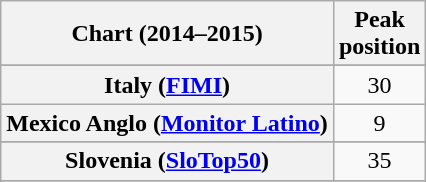<table class="wikitable sortable plainrowheaders" style="text-align:center;">
<tr>
<th scope="col">Chart (2014–2015)</th>
<th scope="col">Peak<br>position</th>
</tr>
<tr>
</tr>
<tr>
</tr>
<tr>
</tr>
<tr>
</tr>
<tr>
</tr>
<tr>
</tr>
<tr>
</tr>
<tr>
</tr>
<tr>
</tr>
<tr>
</tr>
<tr>
</tr>
<tr>
</tr>
<tr>
</tr>
<tr>
</tr>
<tr>
<th scope="row">Italy (<a href='#'>FIMI</a>)</th>
<td style="text-align:center;">30</td>
</tr>
<tr>
<th scope="row">Mexico Anglo (<a href='#'>Monitor Latino</a>)</th>
<td style="text-align:center;">9</td>
</tr>
<tr>
</tr>
<tr>
</tr>
<tr>
</tr>
<tr>
</tr>
<tr>
</tr>
<tr>
</tr>
<tr>
</tr>
<tr>
</tr>
<tr>
<th scope="row">Slovenia (<a href='#'>SloTop50</a>)</th>
<td align=center>35</td>
</tr>
<tr>
</tr>
<tr>
</tr>
<tr>
</tr>
<tr>
</tr>
<tr>
</tr>
<tr>
</tr>
<tr>
</tr>
<tr>
</tr>
<tr>
</tr>
<tr>
</tr>
<tr>
</tr>
<tr>
</tr>
<tr>
</tr>
</table>
